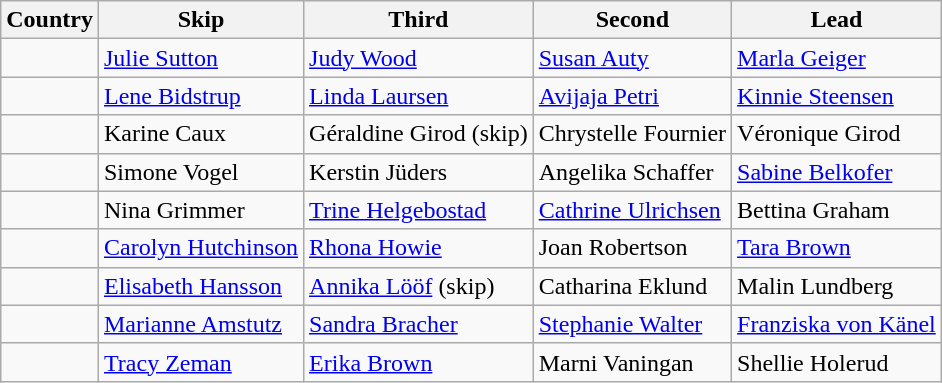<table class=wikitable>
<tr>
<th>Country</th>
<th>Skip</th>
<th>Third</th>
<th>Second</th>
<th>Lead</th>
</tr>
<tr>
<td></td>
<td><a href='#'>Julie Sutton</a></td>
<td><a href='#'>Judy Wood</a></td>
<td><a href='#'>Susan Auty</a></td>
<td><a href='#'>Marla Geiger</a></td>
</tr>
<tr>
<td></td>
<td><a href='#'>Lene Bidstrup</a></td>
<td><a href='#'>Linda Laursen</a></td>
<td><a href='#'>Avijaja Petri</a></td>
<td><a href='#'>Kinnie Steensen</a></td>
</tr>
<tr>
<td></td>
<td>Karine Caux</td>
<td>Géraldine Girod (skip)</td>
<td>Chrystelle Fournier</td>
<td>Véronique Girod</td>
</tr>
<tr>
<td></td>
<td>Simone Vogel</td>
<td>Kerstin Jüders</td>
<td>Angelika Schaffer</td>
<td><a href='#'>Sabine Belkofer</a></td>
</tr>
<tr>
<td></td>
<td>Nina Grimmer</td>
<td><a href='#'>Trine Helgebostad</a></td>
<td><a href='#'>Cathrine Ulrichsen</a></td>
<td>Bettina Graham</td>
</tr>
<tr>
<td></td>
<td><a href='#'>Carolyn Hutchinson</a></td>
<td><a href='#'>Rhona Howie</a></td>
<td>Joan Robertson</td>
<td><a href='#'>Tara Brown</a></td>
</tr>
<tr>
<td></td>
<td><a href='#'>Elisabeth Hansson</a></td>
<td><a href='#'>Annika Lööf</a> (skip)</td>
<td>Catharina Eklund</td>
<td>Malin Lundberg</td>
</tr>
<tr>
<td></td>
<td><a href='#'>Marianne Amstutz</a></td>
<td><a href='#'>Sandra Bracher</a></td>
<td><a href='#'>Stephanie Walter</a></td>
<td><a href='#'>Franziska von Känel</a></td>
</tr>
<tr>
<td></td>
<td><a href='#'>Tracy Zeman</a></td>
<td><a href='#'>Erika Brown</a></td>
<td>Marni Vaningan</td>
<td>Shellie Holerud</td>
</tr>
</table>
